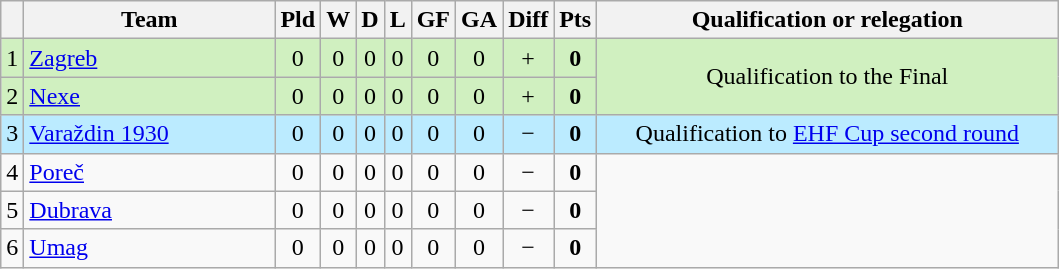<table class="wikitable sortable" style="text-align:center">
<tr>
<th></th>
<th width="160">Team</th>
<th>Pld</th>
<th>W</th>
<th>D</th>
<th>L</th>
<th>GF</th>
<th>GA</th>
<th>Diff</th>
<th>Pts</th>
<th width="300">Qualification or relegation</th>
</tr>
<tr style="background: #D0F0C0;">
<td>1</td>
<td align=left> <a href='#'>Zagreb</a></td>
<td>0</td>
<td>0</td>
<td>0</td>
<td>0</td>
<td>0</td>
<td>0</td>
<td>+</td>
<td><strong>0</strong></td>
<td rowspan="2">Qualification to the Final</td>
</tr>
<tr style="background: #D0F0C0;">
<td>2</td>
<td align=left> <a href='#'>Nexe</a></td>
<td>0</td>
<td>0</td>
<td>0</td>
<td>0</td>
<td>0</td>
<td>0</td>
<td>+</td>
<td><strong>0</strong></td>
</tr>
<tr style="background: #BBEBFF;">
<td>3</td>
<td align=left> <a href='#'>Varaždin 1930</a></td>
<td>0</td>
<td>0</td>
<td>0</td>
<td>0</td>
<td>0</td>
<td>0</td>
<td>−</td>
<td><strong>0</strong></td>
<td>Qualification to <a href='#'>EHF Cup second round</a></td>
</tr>
<tr>
<td>4</td>
<td align=left> <a href='#'>Poreč</a></td>
<td>0</td>
<td>0</td>
<td>0</td>
<td>0</td>
<td>0</td>
<td>0</td>
<td>−</td>
<td><strong>0</strong></td>
</tr>
<tr>
<td>5</td>
<td align=left> <a href='#'>Dubrava</a></td>
<td>0</td>
<td>0</td>
<td>0</td>
<td>0</td>
<td>0</td>
<td>0</td>
<td>−</td>
<td><strong>0</strong></td>
</tr>
<tr>
<td>6</td>
<td align=left> <a href='#'>Umag</a></td>
<td>0</td>
<td>0</td>
<td>0</td>
<td>0</td>
<td>0</td>
<td>0</td>
<td>−</td>
<td><strong>0</strong></td>
</tr>
</table>
